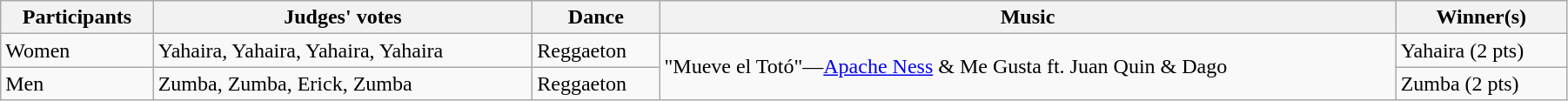<table class="wikitable" style="width:95%; white-space:nowrap">
<tr>
<th>Participants</th>
<th>Judges' votes</th>
<th>Dance</th>
<th>Music</th>
<th>Winner(s)</th>
</tr>
<tr>
<td>Women</td>
<td>Yahaira, Yahaira, Yahaira, Yahaira</td>
<td>Reggaeton</td>
<td rowspan=2>"Mueve el Totó"—<a href='#'>Apache Ness</a> & Me Gusta ft. Juan Quin & Dago</td>
<td>Yahaira (2 pts)</td>
</tr>
<tr>
<td>Men</td>
<td>Zumba, Zumba, Erick, Zumba</td>
<td>Reggaeton</td>
<td>Zumba (2 pts)</td>
</tr>
</table>
